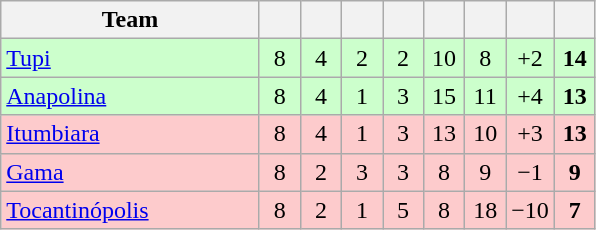<table class="wikitable" style="text-align: center;">
<tr>
<th width=165>Team</th>
<th width=20></th>
<th width=20></th>
<th width=20></th>
<th width=20></th>
<th width=20></th>
<th width=20></th>
<th width=20></th>
<th width=20></th>
</tr>
<tr bgcolor=#ccffcc>
<td align=left> <a href='#'>Tupi</a></td>
<td>8</td>
<td>4</td>
<td>2</td>
<td>2</td>
<td>10</td>
<td>8</td>
<td>+2</td>
<td><strong>14 </strong></td>
</tr>
<tr bgcolor=#ccffcc>
<td align=left> <a href='#'>Anapolina</a></td>
<td>8</td>
<td>4</td>
<td>1</td>
<td>3</td>
<td>15</td>
<td>11</td>
<td>+4</td>
<td><strong>13 </strong></td>
</tr>
<tr bgcolor=#FDCBCC>
<td align=left> <a href='#'>Itumbiara</a></td>
<td>8</td>
<td>4</td>
<td>1</td>
<td>3</td>
<td>13</td>
<td>10</td>
<td>+3</td>
<td><strong>13 </strong></td>
</tr>
<tr bgcolor=#FDCBCC>
<td align=left> <a href='#'>Gama</a></td>
<td>8</td>
<td>2</td>
<td>3</td>
<td>3</td>
<td>8</td>
<td>9</td>
<td>−1</td>
<td><strong>9 </strong></td>
</tr>
<tr bgcolor=#FDCBCC>
<td align=left> <a href='#'>Tocantinópolis</a></td>
<td>8</td>
<td>2</td>
<td>1</td>
<td>5</td>
<td>8</td>
<td>18</td>
<td>−10</td>
<td><strong>7 </strong></td>
</tr>
</table>
